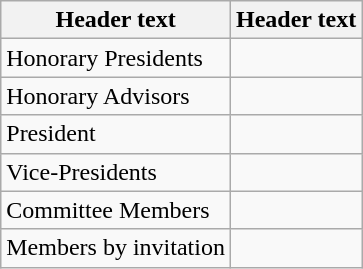<table class="wikitable">
<tr>
<th>Header text</th>
<th>Header text</th>
</tr>
<tr>
<td>Honorary Presidents</td>
<td><br></td>
</tr>
<tr>
<td>Honorary Advisors</td>
<td><br></td>
</tr>
<tr>
<td>President</td>
<td><br></td>
</tr>
<tr>
<td>Vice-Presidents</td>
<td><br></td>
</tr>
<tr>
<td>Committee  Members</td>
<td><br></td>
</tr>
<tr>
<td>Members by invitation</td>
<td><br></td>
</tr>
</table>
